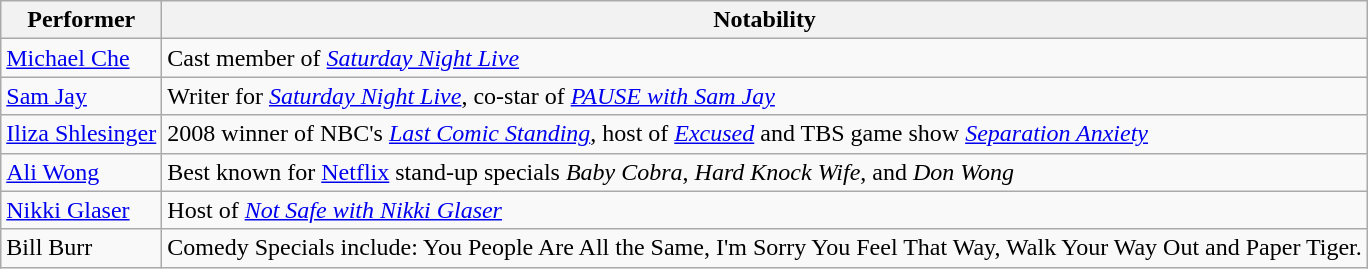<table class="wikitable">
<tr>
<th>Performer</th>
<th>Notability</th>
</tr>
<tr>
<td><a href='#'>Michael Che</a></td>
<td>Cast member of <em><a href='#'>Saturday Night Live</a></em></td>
</tr>
<tr>
<td><a href='#'>Sam Jay</a></td>
<td>Writer for <em><a href='#'>Saturday Night Live</a></em>, co-star of <em><a href='#'>PAUSE with Sam Jay</a></em></td>
</tr>
<tr>
<td><a href='#'>Iliza Shlesinger</a></td>
<td>2008 winner of NBC's <em><a href='#'>Last Comic Standing</a></em>, host of <em><a href='#'>Excused</a></em> and TBS game show <em><a href='#'>Separation Anxiety</a></em></td>
</tr>
<tr>
<td><a href='#'>Ali Wong</a></td>
<td>Best known for <a href='#'>Netflix</a> stand-up specials <em>Baby Cobra</em>, <em>Hard Knock Wife</em>, and <em>Don Wong</em></td>
</tr>
<tr>
<td><a href='#'>Nikki Glaser</a></td>
<td>Host of <em><a href='#'>Not Safe with Nikki Glaser</a></em></td>
</tr>
<tr>
<td>Bill Burr</td>
<td>Comedy Specials include: You People Are All the Same, I'm Sorry You Feel That Way, Walk Your Way Out and Paper Tiger.</td>
</tr>
</table>
